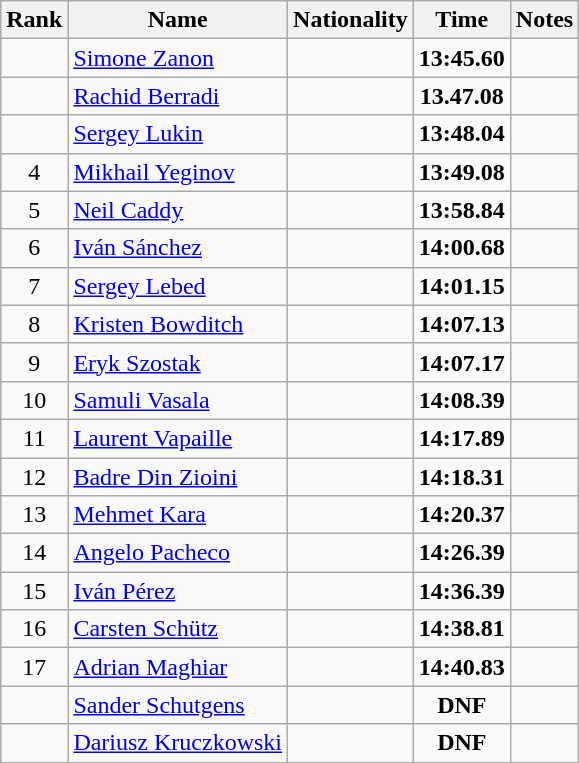<table class="wikitable sortable" style="text-align:center">
<tr>
<th>Rank</th>
<th>Name</th>
<th>Nationality</th>
<th>Time</th>
<th>Notes</th>
</tr>
<tr>
<td></td>
<td align=left><a href='#'>Simone Zanon</a></td>
<td align=left></td>
<td><strong>13:45.60</strong></td>
<td></td>
</tr>
<tr>
<td></td>
<td align=left><a href='#'>Rachid Berradi</a></td>
<td align=left></td>
<td><strong>13.47.08</strong></td>
<td></td>
</tr>
<tr>
<td></td>
<td align=left><a href='#'>Sergey Lukin</a></td>
<td align=left></td>
<td><strong>13:48.04</strong></td>
<td></td>
</tr>
<tr>
<td>4</td>
<td align=left><a href='#'>Mikhail Yeginov</a></td>
<td align=left></td>
<td><strong>13:49.08</strong></td>
<td></td>
</tr>
<tr>
<td>5</td>
<td align=left><a href='#'>Neil Caddy</a></td>
<td align=left></td>
<td><strong>13:58.84</strong></td>
<td></td>
</tr>
<tr>
<td>6</td>
<td align=left><a href='#'>Iván Sánchez</a></td>
<td align=left></td>
<td><strong>14:00.68</strong></td>
<td></td>
</tr>
<tr>
<td>7</td>
<td align=left><a href='#'>Sergey Lebed</a></td>
<td align=left></td>
<td><strong>14:01.15</strong></td>
<td></td>
</tr>
<tr>
<td>8</td>
<td align=left><a href='#'>Kristen Bowditch</a></td>
<td align=left></td>
<td><strong>14:07.13</strong></td>
<td></td>
</tr>
<tr>
<td>9</td>
<td align=left><a href='#'>Eryk Szostak</a></td>
<td align=left></td>
<td><strong>14:07.17</strong></td>
<td></td>
</tr>
<tr>
<td>10</td>
<td align=left><a href='#'>Samuli Vasala</a></td>
<td align=left></td>
<td><strong>14:08.39</strong></td>
<td></td>
</tr>
<tr>
<td>11</td>
<td align=left><a href='#'>Laurent Vapaille</a></td>
<td align=left></td>
<td><strong>14:17.89</strong></td>
<td></td>
</tr>
<tr>
<td>12</td>
<td align=left><a href='#'>Badre Din Zioini</a></td>
<td align=left></td>
<td><strong>14:18.31</strong></td>
<td></td>
</tr>
<tr>
<td>13</td>
<td align=left><a href='#'>Mehmet Kara</a></td>
<td align=left></td>
<td><strong>14:20.37</strong></td>
<td></td>
</tr>
<tr>
<td>14</td>
<td align=left><a href='#'>Angelo Pacheco</a></td>
<td align=left></td>
<td><strong>14:26.39</strong></td>
<td></td>
</tr>
<tr>
<td>15</td>
<td align=left><a href='#'>Iván Pérez</a></td>
<td align=left></td>
<td><strong>14:36.39</strong></td>
<td></td>
</tr>
<tr>
<td>16</td>
<td align=left><a href='#'>Carsten Schütz</a></td>
<td align=left></td>
<td><strong>14:38.81</strong></td>
<td></td>
</tr>
<tr>
<td>17</td>
<td align=left><a href='#'>Adrian Maghiar</a></td>
<td align=left></td>
<td><strong>14:40.83</strong></td>
<td></td>
</tr>
<tr>
<td></td>
<td align=left><a href='#'>Sander Schutgens</a></td>
<td align=left></td>
<td><strong>DNF</strong></td>
<td></td>
</tr>
<tr>
<td></td>
<td align=left><a href='#'>Dariusz Kruczkowski</a></td>
<td align=left></td>
<td><strong>DNF</strong></td>
<td></td>
</tr>
</table>
